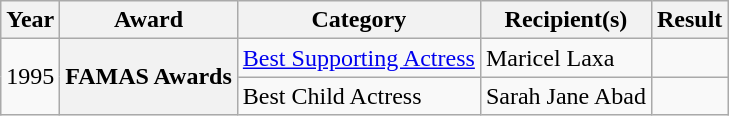<table class="wikitable sortable plainrowheaders">
<tr>
<th scope="col" data-sort-type="date">Year</th>
<th scope="col">Award</th>
<th scope="col">Category</th>
<th scope="col">Recipient(s)</th>
<th scope="col">Result</th>
</tr>
<tr>
<td rowspan="2">1995</td>
<th rowspan="2" scope="row">FAMAS Awards</th>
<td><a href='#'>Best Supporting Actress</a></td>
<td>Maricel Laxa</td>
<td></td>
</tr>
<tr>
<td>Best Child Actress</td>
<td>Sarah Jane Abad</td>
<td></td>
</tr>
</table>
